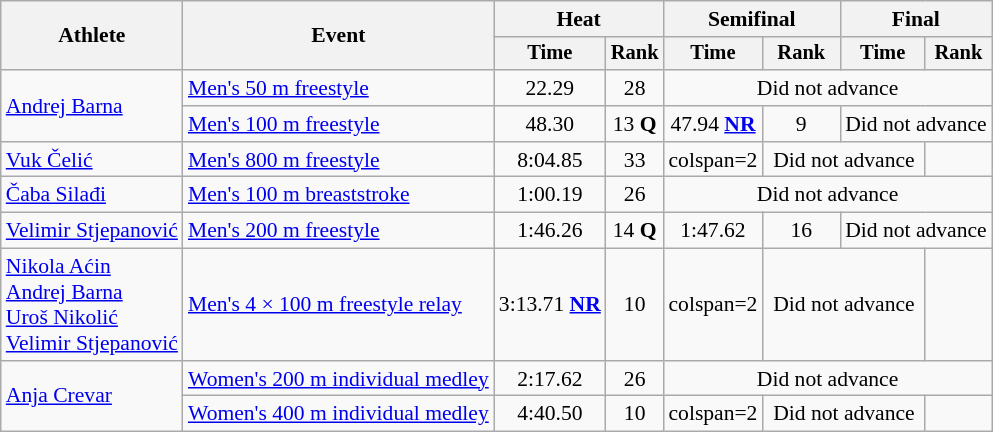<table class=wikitable style="font-size:90%">
<tr>
<th rowspan="2">Athlete</th>
<th rowspan="2">Event</th>
<th colspan="2">Heat</th>
<th colspan="2">Semifinal</th>
<th colspan="2">Final</th>
</tr>
<tr style="font-size:95%">
<th>Time</th>
<th>Rank</th>
<th>Time</th>
<th>Rank</th>
<th>Time</th>
<th>Rank</th>
</tr>
<tr align=center>
<td align=left rowspan=2><a href='#'>Andrej Barna</a></td>
<td align=left><a href='#'>Men's 50 m freestyle</a></td>
<td>22.29</td>
<td>28</td>
<td colspan="4">Did not advance</td>
</tr>
<tr align=center>
<td align=left><a href='#'>Men's 100 m freestyle</a></td>
<td>48.30</td>
<td>13 <strong>Q</strong></td>
<td>47.94 <strong><a href='#'>NR</a></strong></td>
<td>9</td>
<td colspan="2">Did not advance</td>
</tr>
<tr align=center>
<td align=left><a href='#'>Vuk Čelić</a></td>
<td align=left><a href='#'>Men's 800 m freestyle</a></td>
<td>8:04.85</td>
<td>33</td>
<td>colspan=2 </td>
<td colspan="2">Did not advance</td>
</tr>
<tr align=center>
<td align=left><a href='#'>Čaba Silađi</a></td>
<td align=left><a href='#'>Men's 100 m breaststroke</a></td>
<td>1:00.19</td>
<td>26</td>
<td colspan="4">Did not advance</td>
</tr>
<tr align=center>
<td align=left><a href='#'>Velimir Stjepanović</a></td>
<td align=left><a href='#'>Men's 200 m freestyle</a></td>
<td>1:46.26</td>
<td>14 <strong>Q</strong></td>
<td>1:47.62</td>
<td>16</td>
<td colspan="2">Did not advance</td>
</tr>
<tr align=center>
<td align=left><a href='#'>Nikola Aćin</a><br><a href='#'>Andrej Barna</a><br><a href='#'>Uroš Nikolić</a><br><a href='#'>Velimir Stjepanović</a></td>
<td align=left><a href='#'>Men's 4 × 100 m freestyle relay</a></td>
<td>3:13.71 <strong><a href='#'>NR</a></strong></td>
<td>10</td>
<td>colspan=2 </td>
<td colspan="2">Did not advance</td>
</tr>
<tr align=center>
<td align=left rowspan=2><a href='#'>Anja Crevar</a></td>
<td align=left><a href='#'>Women's 200 m individual medley</a></td>
<td>2:17.62</td>
<td>26</td>
<td colspan="4">Did not advance</td>
</tr>
<tr align=center>
<td align=left><a href='#'>Women's 400 m individual medley</a></td>
<td>4:40.50</td>
<td>10</td>
<td>colspan=2 </td>
<td colspan="2">Did not advance</td>
</tr>
</table>
